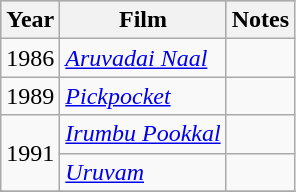<table class="wikitable">
<tr style="background:#cccccf; text-align:center;">
<th>Year</th>
<th>Film</th>
<th>Notes</th>
</tr>
<tr>
<td>1986</td>
<td><em><a href='#'>Aruvadai Naal</a></em></td>
<td></td>
</tr>
<tr>
<td>1989</td>
<td><em><a href='#'>Pickpocket</a></em></td>
<td></td>
</tr>
<tr>
<td rowspan="2">1991</td>
<td><em><a href='#'>Irumbu Pookkal</a></em></td>
<td></td>
</tr>
<tr>
<td><em><a href='#'>Uruvam</a></em></td>
<td></td>
</tr>
<tr>
</tr>
</table>
